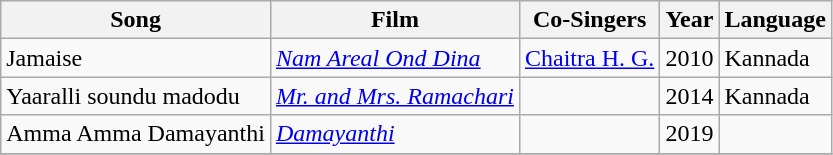<table class="wikitable sortable">
<tr>
<th>Song</th>
<th>Film</th>
<th>Co-Singers</th>
<th>Year</th>
<th>Language</th>
</tr>
<tr>
<td>Jamaise</td>
<td><em><a href='#'>Nam Areal Ond Dina</a></em></td>
<td><a href='#'>Chaitra H. G.</a></td>
<td>2010</td>
<td>Kannada</td>
</tr>
<tr>
<td>Yaaralli soundu madodu</td>
<td><em><a href='#'>Mr. and Mrs. Ramachari</a></em></td>
<td></td>
<td>2014</td>
<td>Kannada</td>
</tr>
<tr>
<td>Amma Amma Damayanthi</td>
<td><em><a href='#'>Damayanthi</a></em></td>
<td></td>
<td>2019</td>
<td></td>
</tr>
<tr>
</tr>
</table>
